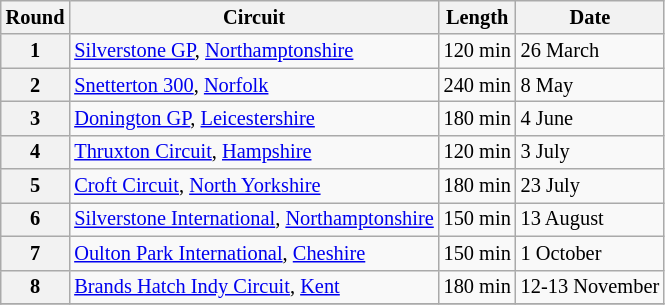<table class="wikitable" style="font-size: 85%;">
<tr>
<th>Round</th>
<th>Circuit</th>
<th>Length</th>
<th>Date</th>
</tr>
<tr>
<th>1</th>
<td><a href='#'>Silverstone GP</a>, <a href='#'>Northamptonshire</a></td>
<td>120 min</td>
<td>26 March</td>
</tr>
<tr>
<th>2</th>
<td><a href='#'>Snetterton 300</a>, <a href='#'>Norfolk</a></td>
<td>240 min</td>
<td>8 May</td>
</tr>
<tr>
<th>3</th>
<td><a href='#'>Donington GP</a>, <a href='#'>Leicestershire</a></td>
<td>180 min</td>
<td>4 June</td>
</tr>
<tr>
<th>4</th>
<td><a href='#'>Thruxton Circuit</a>, <a href='#'>Hampshire</a></td>
<td>120 min</td>
<td>3 July</td>
</tr>
<tr>
<th>5</th>
<td><a href='#'>Croft Circuit</a>, <a href='#'>North Yorkshire</a></td>
<td>180 min</td>
<td>23 July</td>
</tr>
<tr>
<th>6</th>
<td><a href='#'>Silverstone International</a>, <a href='#'>Northamptonshire</a></td>
<td>150 min</td>
<td>13 August</td>
</tr>
<tr>
<th>7</th>
<td><a href='#'>Oulton Park International</a>, <a href='#'>Cheshire</a></td>
<td>150 min</td>
<td>1 October</td>
</tr>
<tr>
<th>8</th>
<td><a href='#'>Brands Hatch Indy Circuit</a>, <a href='#'>Kent</a></td>
<td>180 min</td>
<td>12-13 November</td>
</tr>
<tr>
</tr>
</table>
